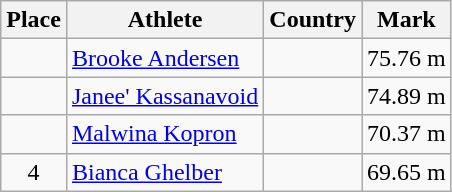<table class="wikitable">
<tr>
<th>Place</th>
<th>Athlete</th>
<th>Country</th>
<th>Mark</th>
</tr>
<tr>
<td align=center></td>
<td><a href='#'>Brooke Andersen</a></td>
<td></td>
<td>75.76 m</td>
</tr>
<tr>
<td align=center></td>
<td><a href='#'>Janee' Kassanavoid</a></td>
<td></td>
<td>74.89 m</td>
</tr>
<tr>
<td align=center></td>
<td><a href='#'>Malwina Kopron</a></td>
<td></td>
<td>70.37 m</td>
</tr>
<tr>
<td align=center>4</td>
<td><a href='#'>Bianca Ghelber</a></td>
<td></td>
<td>69.65 m</td>
</tr>
</table>
